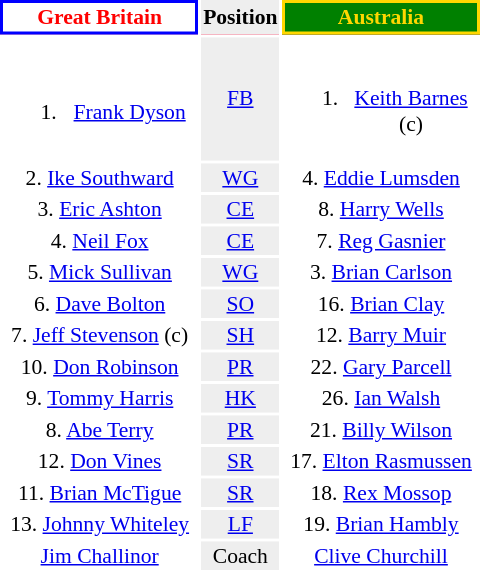<table align=right style="font-size:90%; margin-left:1em">
<tr bgcolor=#FF0033>
<th align="centre" width="126" style="border: 2px solid blue; background: white; color: red">Great Britain</th>
<th align="center" style="background: #eeeeee; color: black">Position</th>
<th align="centre" width="126" style="border: 2px solid gold; background: green; color: gold">Australia</th>
</tr>
<tr>
<td align="center"><br><ol><li><a href='#'>Frank Dyson</a></li></ol></td>
<td align="center" style="background: #eeeeee"><a href='#'>FB</a></td>
<td align="center"><br><ol><li><a href='#'>Keith Barnes</a> (c)</li></ol></td>
</tr>
<tr>
<td align="center">2. <a href='#'>Ike Southward</a></td>
<td align="center" style="background: #eeeeee"><a href='#'>WG</a></td>
<td align="center">4. <a href='#'>Eddie Lumsden</a></td>
</tr>
<tr>
<td align="center">3. <a href='#'>Eric Ashton</a></td>
<td align="center" style="background: #eeeeee"><a href='#'>CE</a></td>
<td align="center">8. <a href='#'>Harry Wells</a></td>
</tr>
<tr>
<td align="center">4. <a href='#'>Neil Fox</a></td>
<td align="center" style="background: #eeeeee"><a href='#'>CE</a></td>
<td align="center">7. <a href='#'>Reg Gasnier</a></td>
</tr>
<tr>
<td align="center">5. <a href='#'>Mick Sullivan</a></td>
<td align="center" style="background: #eeeeee"><a href='#'>WG</a></td>
<td align="center">3. <a href='#'>Brian Carlson</a></td>
</tr>
<tr>
<td align="center">6. <a href='#'>Dave Bolton</a></td>
<td align="center" style="background: #eeeeee"><a href='#'>SO</a></td>
<td align="center">16. <a href='#'>Brian Clay</a></td>
</tr>
<tr>
<td align="center">7. <a href='#'>Jeff Stevenson</a> (c)</td>
<td align="center" style="background: #eeeeee"><a href='#'>SH</a></td>
<td align="center">12. <a href='#'>Barry Muir</a></td>
</tr>
<tr>
<td align="center">10. <a href='#'>Don Robinson</a></td>
<td align="center" style="background: #eeeeee"><a href='#'>PR</a></td>
<td align="center">22. <a href='#'>Gary Parcell</a></td>
</tr>
<tr>
<td align="center">9. <a href='#'>Tommy Harris</a></td>
<td align="center" style="background: #eeeeee"><a href='#'>HK</a></td>
<td align="center">26. <a href='#'>Ian Walsh</a></td>
</tr>
<tr>
<td align="center">8. <a href='#'>Abe Terry</a></td>
<td align="center" style="background: #eeeeee"><a href='#'>PR</a></td>
<td align="center">21. <a href='#'>Billy Wilson</a></td>
</tr>
<tr>
<td align="center">12. <a href='#'>Don Vines</a></td>
<td align="center" style="background: #eeeeee"><a href='#'>SR</a></td>
<td align="center">17. <a href='#'>Elton Rasmussen</a></td>
</tr>
<tr>
<td align="center">11. <a href='#'>Brian McTigue</a></td>
<td align="center" style="background: #eeeeee"><a href='#'>SR</a></td>
<td align="center">18. <a href='#'>Rex Mossop</a></td>
</tr>
<tr>
<td align="center">13. <a href='#'>Johnny Whiteley</a></td>
<td align="center" style="background: #eeeeee"><a href='#'>LF</a></td>
<td align="center">19. <a href='#'>Brian Hambly</a></td>
</tr>
<tr>
<td align="center"><a href='#'>Jim Challinor</a></td>
<td align="center" style="background: #eeeeee">Coach</td>
<td align="center"><a href='#'>Clive Churchill</a></td>
</tr>
</table>
